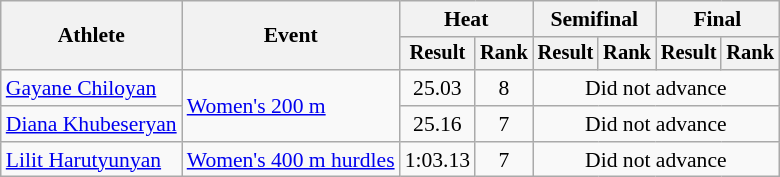<table class="wikitable" style="font-size:90%">
<tr>
<th rowspan="2">Athlete</th>
<th rowspan="2">Event</th>
<th colspan="2">Heat</th>
<th colspan="2">Semifinal</th>
<th colspan="2">Final</th>
</tr>
<tr style="font-size:95%">
<th>Result</th>
<th>Rank</th>
<th>Result</th>
<th>Rank</th>
<th>Result</th>
<th>Rank</th>
</tr>
<tr align=center>
<td align=left><a href='#'>Gayane Chiloyan</a></td>
<td align=left rowspan=2><a href='#'>Women's 200 m</a></td>
<td>25.03</td>
<td>8</td>
<td colspan=4>Did not advance</td>
</tr>
<tr align=center>
<td align=left><a href='#'>Diana Khubeseryan</a></td>
<td>25.16</td>
<td>7</td>
<td colspan=4>Did not advance</td>
</tr>
<tr align=center>
<td align=left><a href='#'>Lilit Harutyunyan</a></td>
<td align=left><a href='#'>Women's 400 m hurdles</a></td>
<td>1:03.13</td>
<td>7</td>
<td colspan=4>Did not advance</td>
</tr>
</table>
